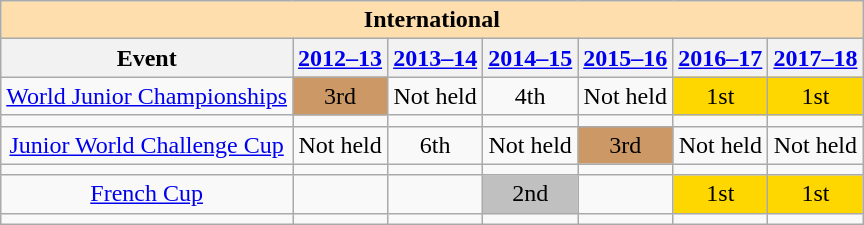<table class="wikitable">
<tr>
<th style="background-color: #ffdead; " colspan=7 align=center>International</th>
</tr>
<tr>
<th>Event</th>
<th><a href='#'>2012–13</a></th>
<th><a href='#'>2013–14</a></th>
<th><a href='#'>2014–15</a></th>
<th><a href='#'>2015–16</a></th>
<th><a href='#'>2016–17</a></th>
<th><a href='#'>2017–18</a></th>
</tr>
<tr>
<td align="center"><a href='#'>World Junior Championships</a></td>
<td 2012-13 align="center" bgcolor="cc9966">3rd</td>
<td 2013-14 align="center">Not held</td>
<td 2014-15 align="center">4th</td>
<td 2015-16 align="center">Not held</td>
<td 2016-17 align="center" bgcolor="gold">1st</td>
<td 2017-18 align="center" bgcolor="gold">1st</td>
</tr>
<tr>
<td align="center"></td>
<td 2012-13 align="center"></td>
<td 2013-14 align="center"></td>
<td 2014-15 align="center"></td>
<td 2015-16 align="center"></td>
<td 2016-17 align="center"></td>
<td 2017-18 align="center"></td>
</tr>
<tr>
<td align="center"><a href='#'>Junior World Challenge Cup</a></td>
<td 2012-13 align="center">Not held</td>
<td 2013-14 align="center">6th</td>
<td 2014-15 align="center">Not held</td>
<td 2015-16 align="center" bgcolor="cc9966">3rd</td>
<td 2016-17 align="center">Not held</td>
<td 2017-18 align="center">Not held</td>
</tr>
<tr>
<td align="center"></td>
<td 2012-13 align="center"></td>
<td 2013-14 align="center"></td>
<td 2014-15 align="center"></td>
<td 2015-16 align="center"></td>
<td 2016-17 align="center"></td>
<td 2017-18 align="center"></td>
</tr>
<tr>
<td align="center"><a href='#'>French Cup</a></td>
<td 2012-13 align="center"></td>
<td 2013-14 align="center"></td>
<td 2014-15 align="center" bgcolor="silver">2nd</td>
<td 2015-16 align="center"></td>
<td 2016-17 align="center" bgcolor="gold">1st</td>
<td 2017-18 align="center" bgcolor="gold">1st</td>
</tr>
<tr>
<td align="center"></td>
<td 2012-13 align="center"></td>
<td 2013-14 align="center"></td>
<td 2014-15 align="center"></td>
<td 2015-16 align="center"></td>
<td 2016-17 align="center"></td>
<td 2017-18 align="center"></td>
</tr>
</table>
